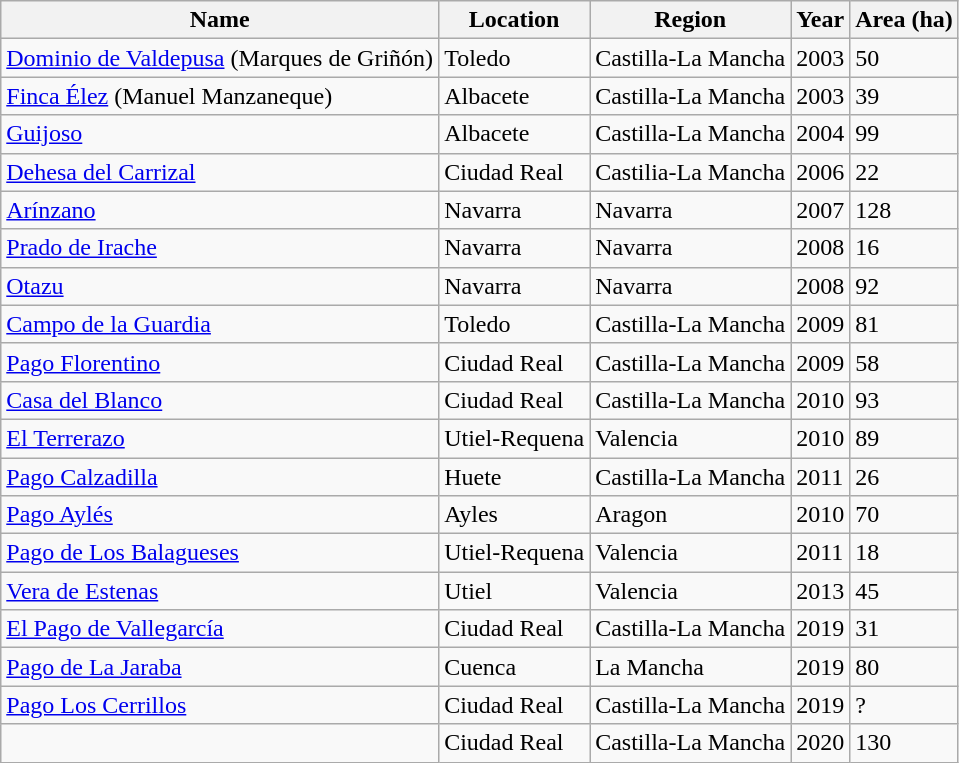<table class="wikitable sortable">
<tr>
<th>Name</th>
<th>Location</th>
<th>Region</th>
<th>Year</th>
<th>Area (ha)</th>
</tr>
<tr>
<td><a href='#'>Dominio de Valdepusa</a> (Marques de Griñón)</td>
<td>Toledo</td>
<td>Castilla-La Mancha</td>
<td>2003</td>
<td>50</td>
</tr>
<tr>
<td><a href='#'>Finca Élez</a> (Manuel Manzaneque)</td>
<td>Albacete</td>
<td>Castilla-La Mancha</td>
<td>2003</td>
<td>39</td>
</tr>
<tr>
<td><a href='#'>Guijoso</a></td>
<td>Albacete</td>
<td>Castilla-La Mancha</td>
<td>2004</td>
<td>99</td>
</tr>
<tr>
<td><a href='#'>Dehesa del Carrizal</a></td>
<td>Ciudad Real</td>
<td>Castilia-La Mancha</td>
<td>2006</td>
<td>22</td>
</tr>
<tr>
<td><a href='#'>Arínzano</a></td>
<td>Navarra</td>
<td>Navarra</td>
<td>2007</td>
<td>128</td>
</tr>
<tr>
<td><a href='#'>Prado de Irache</a></td>
<td>Navarra</td>
<td>Navarra</td>
<td>2008</td>
<td>16</td>
</tr>
<tr>
<td><a href='#'>Otazu</a></td>
<td>Navarra</td>
<td>Navarra</td>
<td>2008</td>
<td>92</td>
</tr>
<tr>
<td><a href='#'>Campo de la Guardia</a></td>
<td>Toledo</td>
<td>Castilla-La Mancha</td>
<td>2009</td>
<td>81</td>
</tr>
<tr>
<td><a href='#'>Pago Florentino</a></td>
<td>Ciudad Real</td>
<td>Castilla-La Mancha</td>
<td>2009</td>
<td>58</td>
</tr>
<tr>
<td><a href='#'>Casa del Blanco</a></td>
<td>Ciudad Real</td>
<td>Castilla-La Mancha</td>
<td>2010</td>
<td>93</td>
</tr>
<tr>
<td><a href='#'>El Terrerazo</a></td>
<td>Utiel-Requena</td>
<td>Valencia</td>
<td>2010</td>
<td>89</td>
</tr>
<tr>
<td><a href='#'>Pago Calzadilla</a></td>
<td>Huete</td>
<td>Castilla-La Mancha</td>
<td>2011</td>
<td>26</td>
</tr>
<tr>
<td><a href='#'>Pago Aylés</a></td>
<td>Ayles</td>
<td>Aragon</td>
<td>2010</td>
<td>70</td>
</tr>
<tr>
<td><a href='#'>Pago de Los Balagueses</a></td>
<td>Utiel-Requena</td>
<td>Valencia</td>
<td>2011</td>
<td>18</td>
</tr>
<tr>
<td><a href='#'>Vera de Estenas</a></td>
<td>Utiel</td>
<td>Valencia</td>
<td>2013</td>
<td>45</td>
</tr>
<tr>
<td><a href='#'>El Pago de Vallegarcía</a></td>
<td>Ciudad Real</td>
<td>Castilla-La Mancha</td>
<td>2019</td>
<td>31</td>
</tr>
<tr>
<td><a href='#'>Pago de La Jaraba</a></td>
<td>Cuenca</td>
<td>La Mancha</td>
<td>2019</td>
<td>80</td>
</tr>
<tr>
<td><a href='#'>Pago Los Cerrillos</a></td>
<td>Ciudad Real</td>
<td>Castilla-La Mancha</td>
<td>2019</td>
<td>?</td>
</tr>
<tr>
<td></td>
<td>Ciudad Real</td>
<td>Castilla-La Mancha</td>
<td>2020</td>
<td>130</td>
</tr>
</table>
